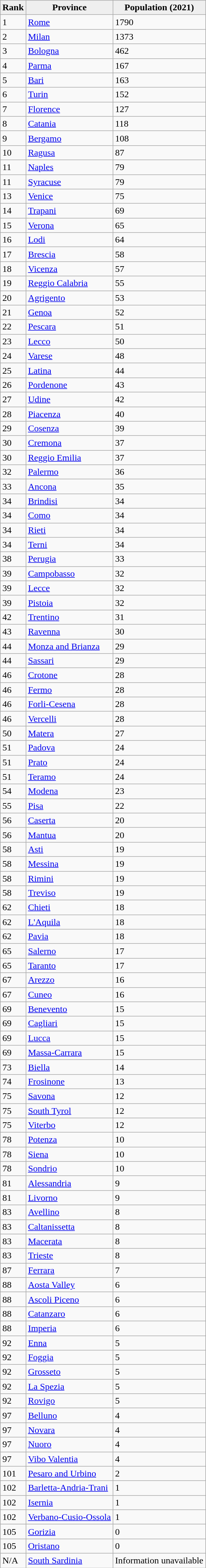<table class="wikitable">
<tr>
<th style="background:#efefef;">Rank</th>
<th style="background:#efefef;">Province</th>
<th style="background:#efefef;">Population (2021)</th>
</tr>
<tr>
<td>1</td>
<td><a href='#'>Rome</a></td>
<td>1790</td>
</tr>
<tr>
<td>2</td>
<td><a href='#'>Milan</a></td>
<td>1373</td>
</tr>
<tr>
<td>3</td>
<td><a href='#'>Bologna</a></td>
<td>462</td>
</tr>
<tr>
<td>4</td>
<td><a href='#'>Parma</a></td>
<td>167</td>
</tr>
<tr>
<td>5</td>
<td><a href='#'>Bari</a></td>
<td>163</td>
</tr>
<tr>
<td>6</td>
<td><a href='#'>Turin</a></td>
<td>152</td>
</tr>
<tr>
<td>7</td>
<td><a href='#'>Florence</a></td>
<td>127</td>
</tr>
<tr>
<td>8</td>
<td><a href='#'>Catania</a></td>
<td>118</td>
</tr>
<tr>
<td>9</td>
<td><a href='#'>Bergamo</a></td>
<td>108</td>
</tr>
<tr>
<td>10</td>
<td><a href='#'>Ragusa</a></td>
<td>87</td>
</tr>
<tr>
<td>11</td>
<td><a href='#'>Naples</a></td>
<td>79</td>
</tr>
<tr>
<td>11</td>
<td><a href='#'>Syracuse</a></td>
<td>79</td>
</tr>
<tr>
<td>13</td>
<td><a href='#'>Venice</a></td>
<td>75</td>
</tr>
<tr>
<td>14</td>
<td><a href='#'>Trapani</a></td>
<td>69</td>
</tr>
<tr>
<td>15</td>
<td><a href='#'>Verona</a></td>
<td>65</td>
</tr>
<tr>
<td>16</td>
<td><a href='#'>Lodi</a></td>
<td>64</td>
</tr>
<tr>
<td>17</td>
<td><a href='#'>Brescia</a></td>
<td>58</td>
</tr>
<tr>
<td>18</td>
<td><a href='#'>Vicenza</a></td>
<td>57</td>
</tr>
<tr>
<td>19</td>
<td><a href='#'>Reggio Calabria</a></td>
<td>55</td>
</tr>
<tr>
<td>20</td>
<td><a href='#'>Agrigento</a></td>
<td>53</td>
</tr>
<tr>
<td>21</td>
<td><a href='#'>Genoa</a></td>
<td>52</td>
</tr>
<tr>
<td>22</td>
<td><a href='#'>Pescara</a></td>
<td>51</td>
</tr>
<tr>
<td>23</td>
<td><a href='#'>Lecco</a></td>
<td>50</td>
</tr>
<tr>
<td>24</td>
<td><a href='#'>Varese</a></td>
<td>48</td>
</tr>
<tr>
<td>25</td>
<td><a href='#'>Latina</a></td>
<td>44</td>
</tr>
<tr>
<td>26</td>
<td><a href='#'>Pordenone</a></td>
<td>43</td>
</tr>
<tr>
<td>27</td>
<td><a href='#'>Udine</a></td>
<td>42</td>
</tr>
<tr>
<td>28</td>
<td><a href='#'>Piacenza</a></td>
<td>40</td>
</tr>
<tr>
<td>29</td>
<td><a href='#'>Cosenza</a></td>
<td>39</td>
</tr>
<tr>
<td>30</td>
<td><a href='#'>Cremona</a></td>
<td>37</td>
</tr>
<tr>
<td>30</td>
<td><a href='#'>Reggio Emilia</a></td>
<td>37</td>
</tr>
<tr>
<td>32</td>
<td><a href='#'>Palermo</a></td>
<td>36</td>
</tr>
<tr>
<td>33</td>
<td><a href='#'>Ancona</a></td>
<td>35</td>
</tr>
<tr>
<td>34</td>
<td><a href='#'>Brindisi</a></td>
<td>34</td>
</tr>
<tr>
<td>34</td>
<td><a href='#'>Como</a></td>
<td>34</td>
</tr>
<tr>
<td>34</td>
<td><a href='#'>Rieti</a></td>
<td>34</td>
</tr>
<tr>
<td>34</td>
<td><a href='#'>Terni</a></td>
<td>34</td>
</tr>
<tr>
<td>38</td>
<td><a href='#'>Perugia</a></td>
<td>33</td>
</tr>
<tr>
<td>39</td>
<td><a href='#'>Campobasso</a></td>
<td>32</td>
</tr>
<tr>
<td>39</td>
<td><a href='#'>Lecce</a></td>
<td>32</td>
</tr>
<tr>
<td>39</td>
<td><a href='#'>Pistoia</a></td>
<td>32</td>
</tr>
<tr>
<td>42</td>
<td><a href='#'>Trentino</a></td>
<td>31</td>
</tr>
<tr>
<td>43</td>
<td><a href='#'>Ravenna</a></td>
<td>30</td>
</tr>
<tr>
<td>44</td>
<td><a href='#'>Monza and Brianza</a></td>
<td>29</td>
</tr>
<tr>
<td>44</td>
<td><a href='#'>Sassari</a></td>
<td>29</td>
</tr>
<tr>
<td>46</td>
<td><a href='#'>Crotone</a></td>
<td>28</td>
</tr>
<tr>
<td>46</td>
<td><a href='#'>Fermo</a></td>
<td>28</td>
</tr>
<tr>
<td>46</td>
<td><a href='#'>Forli-Cesena</a></td>
<td>28</td>
</tr>
<tr>
<td>46</td>
<td><a href='#'>Vercelli</a></td>
<td>28</td>
</tr>
<tr>
<td>50</td>
<td><a href='#'>Matera</a></td>
<td>27</td>
</tr>
<tr>
<td>51</td>
<td><a href='#'>Padova</a></td>
<td>24</td>
</tr>
<tr>
<td>51</td>
<td><a href='#'>Prato</a></td>
<td>24</td>
</tr>
<tr>
<td>51</td>
<td><a href='#'>Teramo</a></td>
<td>24</td>
</tr>
<tr>
<td>54</td>
<td><a href='#'>Modena</a></td>
<td>23</td>
</tr>
<tr>
<td>55</td>
<td><a href='#'>Pisa</a></td>
<td>22</td>
</tr>
<tr>
<td>56</td>
<td><a href='#'>Caserta</a></td>
<td>20</td>
</tr>
<tr>
<td>56</td>
<td><a href='#'>Mantua</a></td>
<td>20</td>
</tr>
<tr>
<td>58</td>
<td><a href='#'>Asti</a></td>
<td>19</td>
</tr>
<tr>
<td>58</td>
<td><a href='#'>Messina</a></td>
<td>19</td>
</tr>
<tr>
<td>58</td>
<td><a href='#'>Rimini</a></td>
<td>19</td>
</tr>
<tr>
<td>58</td>
<td><a href='#'>Treviso</a></td>
<td>19</td>
</tr>
<tr>
<td>62</td>
<td><a href='#'>Chieti</a></td>
<td>18</td>
</tr>
<tr>
<td>62</td>
<td><a href='#'>L'Aquila</a></td>
<td>18</td>
</tr>
<tr>
<td>62</td>
<td><a href='#'>Pavia</a></td>
<td>18</td>
</tr>
<tr>
<td>65</td>
<td><a href='#'>Salerno</a></td>
<td>17</td>
</tr>
<tr>
<td>65</td>
<td><a href='#'>Taranto</a></td>
<td>17</td>
</tr>
<tr>
<td>67</td>
<td><a href='#'>Arezzo</a></td>
<td>16</td>
</tr>
<tr>
<td>67</td>
<td><a href='#'>Cuneo</a></td>
<td>16</td>
</tr>
<tr>
<td>69</td>
<td><a href='#'>Benevento</a></td>
<td>15</td>
</tr>
<tr>
<td>69</td>
<td><a href='#'>Cagliari</a></td>
<td>15</td>
</tr>
<tr>
<td>69</td>
<td><a href='#'>Lucca</a></td>
<td>15</td>
</tr>
<tr>
<td>69</td>
<td><a href='#'>Massa-Carrara</a></td>
<td>15</td>
</tr>
<tr>
<td>73</td>
<td><a href='#'>Biella</a></td>
<td>14</td>
</tr>
<tr>
<td>74</td>
<td><a href='#'>Frosinone</a></td>
<td>13</td>
</tr>
<tr>
<td>75</td>
<td><a href='#'>Savona</a></td>
<td>12</td>
</tr>
<tr>
<td>75</td>
<td><a href='#'>South Tyrol</a></td>
<td>12</td>
</tr>
<tr>
<td>75</td>
<td><a href='#'>Viterbo</a></td>
<td>12</td>
</tr>
<tr>
<td>78</td>
<td><a href='#'>Potenza</a></td>
<td>10</td>
</tr>
<tr>
<td>78</td>
<td><a href='#'>Siena</a></td>
<td>10</td>
</tr>
<tr>
<td>78</td>
<td><a href='#'>Sondrio</a></td>
<td>10</td>
</tr>
<tr>
<td>81</td>
<td><a href='#'>Alessandria</a></td>
<td>9</td>
</tr>
<tr>
<td>81</td>
<td><a href='#'>Livorno</a></td>
<td>9</td>
</tr>
<tr>
<td>83</td>
<td><a href='#'>Avellino</a></td>
<td>8</td>
</tr>
<tr>
<td>83</td>
<td><a href='#'>Caltanissetta</a></td>
<td>8</td>
</tr>
<tr>
<td>83</td>
<td><a href='#'>Macerata</a></td>
<td>8</td>
</tr>
<tr>
<td>83</td>
<td><a href='#'>Trieste</a></td>
<td>8</td>
</tr>
<tr>
<td>87</td>
<td><a href='#'>Ferrara</a></td>
<td>7</td>
</tr>
<tr>
<td>88</td>
<td><a href='#'>Aosta Valley</a></td>
<td>6</td>
</tr>
<tr>
<td>88</td>
<td><a href='#'>Ascoli Piceno</a></td>
<td>6</td>
</tr>
<tr>
<td>88</td>
<td><a href='#'>Catanzaro</a></td>
<td>6</td>
</tr>
<tr>
<td>88</td>
<td><a href='#'>Imperia</a></td>
<td>6</td>
</tr>
<tr>
<td>92</td>
<td><a href='#'>Enna</a></td>
<td>5</td>
</tr>
<tr>
<td>92</td>
<td><a href='#'>Foggia</a></td>
<td>5</td>
</tr>
<tr>
<td>92</td>
<td><a href='#'>Grosseto</a></td>
<td>5</td>
</tr>
<tr>
<td>92</td>
<td><a href='#'>La Spezia</a></td>
<td>5</td>
</tr>
<tr>
<td>92</td>
<td><a href='#'>Rovigo</a></td>
<td>5</td>
</tr>
<tr>
<td>97</td>
<td><a href='#'>Belluno</a></td>
<td>4</td>
</tr>
<tr>
<td>97</td>
<td><a href='#'>Novara</a></td>
<td>4</td>
</tr>
<tr>
<td>97</td>
<td><a href='#'>Nuoro</a></td>
<td>4</td>
</tr>
<tr>
<td>97</td>
<td><a href='#'>Vibo Valentia</a></td>
<td>4</td>
</tr>
<tr>
<td>101</td>
<td><a href='#'>Pesaro and Urbino</a></td>
<td>2</td>
</tr>
<tr>
<td>102</td>
<td><a href='#'>Barletta-Andria-Trani</a></td>
<td>1</td>
</tr>
<tr>
<td>102</td>
<td><a href='#'>Isernia</a></td>
<td>1</td>
</tr>
<tr>
<td>102</td>
<td><a href='#'>Verbano-Cusio-Ossola</a></td>
<td>1</td>
</tr>
<tr>
<td>105</td>
<td><a href='#'>Gorizia</a></td>
<td>0</td>
</tr>
<tr>
<td>105</td>
<td><a href='#'>Oristano</a></td>
<td>0</td>
</tr>
<tr>
<td>N/A</td>
<td><a href='#'>South Sardinia</a></td>
<td>Information unavailable</td>
</tr>
</table>
